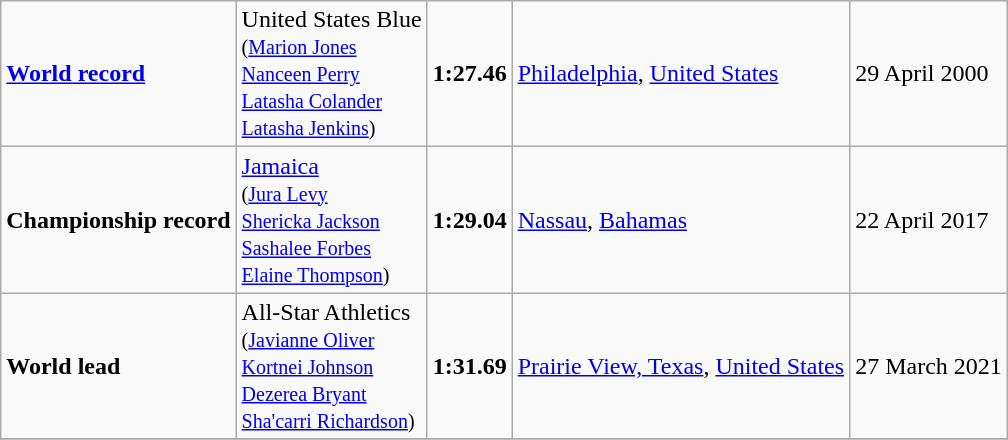<table class="wikitable">
<tr>
<td><strong><a href='#'>World record</a></strong></td>
<td> United States Blue<br><small>(<a href='#'>Marion Jones</a><br><a href='#'>Nanceen Perry</a><br><a href='#'>Latasha Colander</a><br><a href='#'>Latasha Jenkins</a>)</small></td>
<td><strong>1:27.46</strong></td>
<td> <a href='#'>Philadelphia</a>, <a href='#'>United States</a></td>
<td>29 April 2000</td>
</tr>
<tr>
<td><strong>Championship record</strong></td>
<td> <a href='#'>Jamaica</a><br><small>(<a href='#'>Jura Levy</a><br><a href='#'>Shericka Jackson</a><br><a href='#'>Sashalee Forbes</a><br><a href='#'>Elaine Thompson</a>)</small></td>
<td><strong>1:29.04</strong></td>
<td> <a href='#'>Nassau</a>, <a href='#'>Bahamas</a></td>
<td>22 April 2017</td>
</tr>
<tr>
<td><strong>World lead</strong></td>
<td>All-Star Athletics<br><small>(<a href='#'>Javianne Oliver</a><br><a href='#'>Kortnei Johnson</a><br><a href='#'>Dezerea Bryant</a><br><a href='#'>Sha'carri Richardson</a>)</small></td>
<td><strong>1:31.69</strong></td>
<td> <a href='#'>Prairie View, Texas</a>, <a href='#'>United States</a></td>
<td>27 March 2021</td>
</tr>
<tr>
</tr>
</table>
